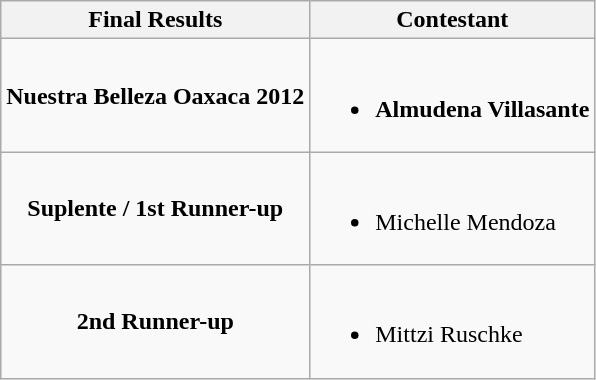<table class="wikitable">
<tr>
<th>Final Results</th>
<th>Contestant</th>
</tr>
<tr>
<td align="center"><strong>Nuestra Belleza Oaxaca 2012</strong></td>
<td><br><ul><li><strong>Almudena Villasante</strong></li></ul></td>
</tr>
<tr>
<td align="center"><strong>Suplente / 1st Runner-up</strong></td>
<td><br><ul><li>Michelle Mendoza</li></ul></td>
</tr>
<tr>
<td align="center"><strong>2nd Runner-up</strong></td>
<td><br><ul><li>Mittzi Ruschke</li></ul></td>
</tr>
</table>
